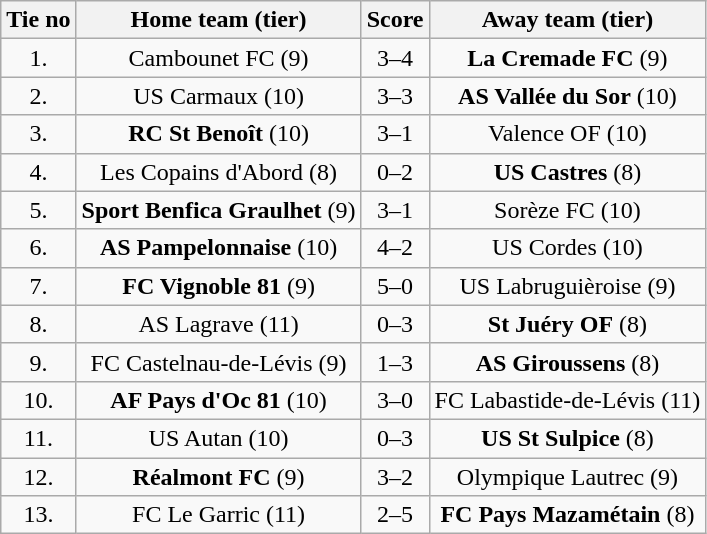<table class="wikitable" style="text-align: center">
<tr>
<th>Tie no</th>
<th>Home team (tier)</th>
<th>Score</th>
<th>Away team (tier)</th>
</tr>
<tr>
<td>1.</td>
<td>Cambounet FC (9)</td>
<td>3–4</td>
<td><strong>La Cremade FC</strong> (9)</td>
</tr>
<tr>
<td>2.</td>
<td>US Carmaux (10)</td>
<td>3–3 </td>
<td><strong>AS Vallée du Sor</strong> (10)</td>
</tr>
<tr>
<td>3.</td>
<td><strong>RC St Benoît</strong> (10)</td>
<td>3–1</td>
<td>Valence OF (10)</td>
</tr>
<tr>
<td>4.</td>
<td>Les Copains d'Abord (8)</td>
<td>0–2</td>
<td><strong>US Castres</strong> (8)</td>
</tr>
<tr>
<td>5.</td>
<td><strong>Sport Benfica Graulhet</strong> (9)</td>
<td>3–1</td>
<td>Sorèze FC (10)</td>
</tr>
<tr>
<td>6.</td>
<td><strong>AS Pampelonnaise</strong> (10)</td>
<td>4–2</td>
<td>US Cordes (10)</td>
</tr>
<tr>
<td>7.</td>
<td><strong>FC Vignoble 81</strong> (9)</td>
<td>5–0</td>
<td>US Labruguièroise (9)</td>
</tr>
<tr>
<td>8.</td>
<td>AS Lagrave (11)</td>
<td>0–3</td>
<td><strong>St Juéry OF</strong> (8)</td>
</tr>
<tr>
<td>9.</td>
<td>FC Castelnau-de-Lévis (9)</td>
<td>1–3</td>
<td><strong>AS Giroussens</strong> (8)</td>
</tr>
<tr>
<td>10.</td>
<td><strong>AF Pays d'Oc 81</strong> (10)</td>
<td>3–0</td>
<td>FC Labastide-de-Lévis (11)</td>
</tr>
<tr>
<td>11.</td>
<td>US Autan (10)</td>
<td>0–3</td>
<td><strong>US St Sulpice</strong> (8)</td>
</tr>
<tr>
<td>12.</td>
<td><strong>Réalmont FC</strong> (9)</td>
<td>3–2</td>
<td>Olympique Lautrec (9)</td>
</tr>
<tr>
<td>13.</td>
<td>FC Le Garric (11)</td>
<td>2–5</td>
<td><strong>FC Pays Mazamétain</strong> (8)</td>
</tr>
</table>
